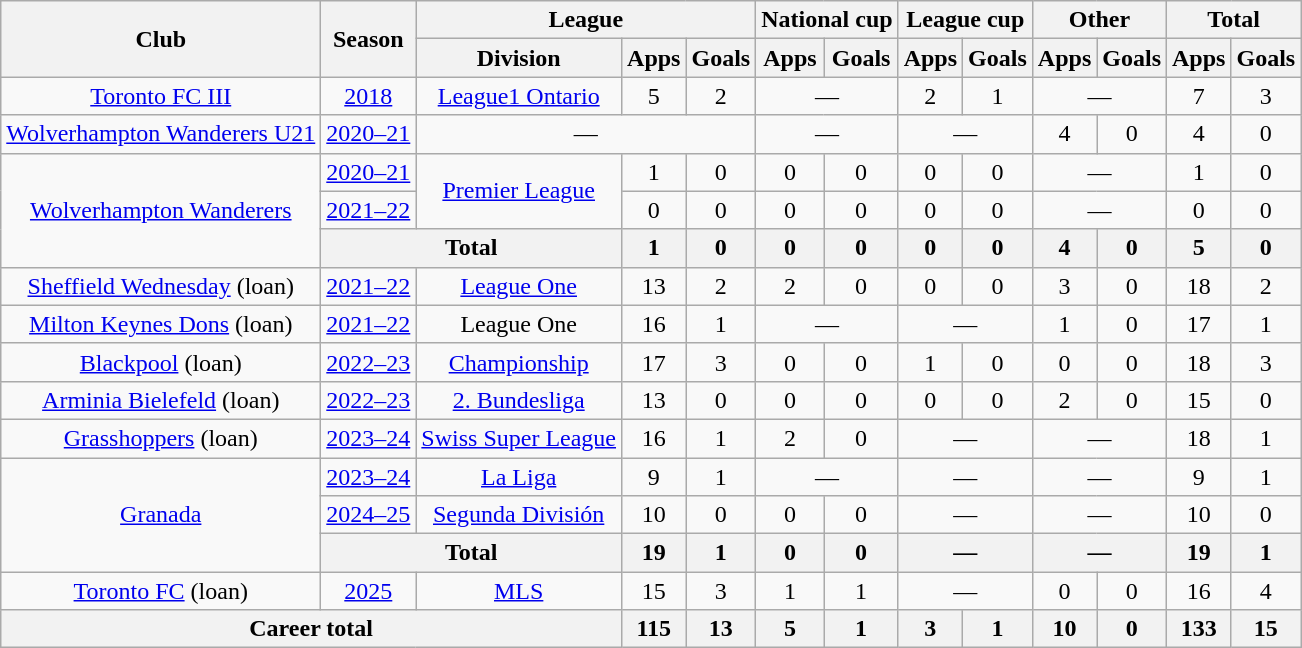<table class="wikitable" style="text-align:center">
<tr>
<th rowspan="2">Club</th>
<th rowspan="2">Season</th>
<th colspan="3">League</th>
<th colspan="2">National cup</th>
<th colspan="2">League cup</th>
<th colspan="2">Other</th>
<th colspan="2">Total</th>
</tr>
<tr>
<th>Division</th>
<th>Apps</th>
<th>Goals</th>
<th>Apps</th>
<th>Goals</th>
<th>Apps</th>
<th>Goals</th>
<th>Apps</th>
<th>Goals</th>
<th>Apps</th>
<th>Goals</th>
</tr>
<tr>
<td><a href='#'>Toronto FC III</a></td>
<td><a href='#'>2018</a></td>
<td><a href='#'>League1 Ontario</a></td>
<td>5</td>
<td>2</td>
<td colspan="2">—</td>
<td>2</td>
<td>1</td>
<td colspan="2">—</td>
<td>7</td>
<td>3</td>
</tr>
<tr>
<td><a href='#'>Wolverhampton Wanderers U21</a></td>
<td><a href='#'>2020–21</a></td>
<td colspan="3">—</td>
<td colspan="2">—</td>
<td colspan="2">—</td>
<td>4</td>
<td>0</td>
<td>4</td>
<td>0</td>
</tr>
<tr>
<td rowspan="3"><a href='#'>Wolverhampton Wanderers</a></td>
<td><a href='#'>2020–21</a></td>
<td rowspan="2"><a href='#'>Premier League</a></td>
<td>1</td>
<td>0</td>
<td>0</td>
<td>0</td>
<td>0</td>
<td>0</td>
<td colspan="2">—</td>
<td>1</td>
<td>0</td>
</tr>
<tr>
<td><a href='#'>2021–22</a></td>
<td>0</td>
<td>0</td>
<td>0</td>
<td>0</td>
<td>0</td>
<td>0</td>
<td colspan="2">—</td>
<td>0</td>
<td>0</td>
</tr>
<tr>
<th colspan="2">Total</th>
<th>1</th>
<th>0</th>
<th>0</th>
<th>0</th>
<th>0</th>
<th>0</th>
<th>4</th>
<th>0</th>
<th>5</th>
<th>0</th>
</tr>
<tr>
<td><a href='#'>Sheffield Wednesday</a> (loan)</td>
<td><a href='#'>2021–22</a></td>
<td><a href='#'>League One</a></td>
<td>13</td>
<td>2</td>
<td>2</td>
<td>0</td>
<td>0</td>
<td>0</td>
<td>3</td>
<td>0</td>
<td>18</td>
<td>2</td>
</tr>
<tr>
<td><a href='#'>Milton Keynes Dons</a> (loan)</td>
<td><a href='#'>2021–22</a></td>
<td>League One</td>
<td>16</td>
<td>1</td>
<td colspan="2">—</td>
<td colspan="2">—</td>
<td>1</td>
<td>0</td>
<td>17</td>
<td>1</td>
</tr>
<tr>
<td><a href='#'>Blackpool</a> (loan)</td>
<td><a href='#'>2022–23</a></td>
<td><a href='#'>Championship</a></td>
<td>17</td>
<td>3</td>
<td>0</td>
<td>0</td>
<td>1</td>
<td>0</td>
<td>0</td>
<td>0</td>
<td>18</td>
<td>3</td>
</tr>
<tr>
<td><a href='#'>Arminia Bielefeld</a> (loan)</td>
<td><a href='#'>2022–23</a></td>
<td><a href='#'>2. Bundesliga</a></td>
<td>13</td>
<td>0</td>
<td>0</td>
<td>0</td>
<td>0</td>
<td>0</td>
<td>2</td>
<td>0</td>
<td>15</td>
<td>0</td>
</tr>
<tr>
<td><a href='#'>Grasshoppers</a> (loan)</td>
<td><a href='#'>2023–24</a></td>
<td><a href='#'>Swiss Super League</a></td>
<td>16</td>
<td>1</td>
<td>2</td>
<td>0</td>
<td colspan="2">—</td>
<td colspan="2">—</td>
<td>18</td>
<td>1</td>
</tr>
<tr>
<td rowspan="3"><a href='#'>Granada</a></td>
<td><a href='#'>2023–24</a></td>
<td><a href='#'>La Liga</a></td>
<td>9</td>
<td>1</td>
<td colspan="2">—</td>
<td colspan="2">—</td>
<td colspan="2">—</td>
<td>9</td>
<td>1</td>
</tr>
<tr>
<td><a href='#'>2024–25</a></td>
<td><a href='#'>Segunda División</a></td>
<td>10</td>
<td>0</td>
<td>0</td>
<td>0</td>
<td colspan="2">—</td>
<td colspan="2">—</td>
<td>10</td>
<td>0</td>
</tr>
<tr>
<th colspan="2">Total</th>
<th>19</th>
<th>1</th>
<th>0</th>
<th>0</th>
<th colspan="2">—</th>
<th colspan="2">—</th>
<th>19</th>
<th>1</th>
</tr>
<tr>
<td><a href='#'>Toronto FC</a> (loan)</td>
<td><a href='#'>2025</a></td>
<td><a href='#'>MLS</a></td>
<td>15</td>
<td>3</td>
<td>1</td>
<td>1</td>
<td colspan="2">—</td>
<td>0</td>
<td>0</td>
<td>16</td>
<td>4</td>
</tr>
<tr>
<th colspan="3">Career total</th>
<th>115</th>
<th>13</th>
<th>5</th>
<th>1</th>
<th>3</th>
<th>1</th>
<th>10</th>
<th>0</th>
<th>133</th>
<th>15</th>
</tr>
</table>
